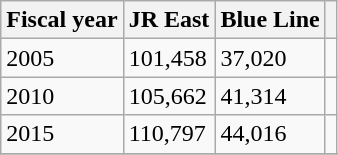<table class="wikitable">
<tr>
<th>Fiscal year</th>
<th>JR East</th>
<th>Blue Line</th>
<th></th>
</tr>
<tr>
<td>2005</td>
<td>101,458</td>
<td>37,020</td>
<td></td>
</tr>
<tr>
<td>2010</td>
<td>105,662</td>
<td>41,314</td>
<td></td>
</tr>
<tr>
<td>2015</td>
<td>110,797</td>
<td>44,016</td>
<td></td>
</tr>
<tr>
</tr>
</table>
